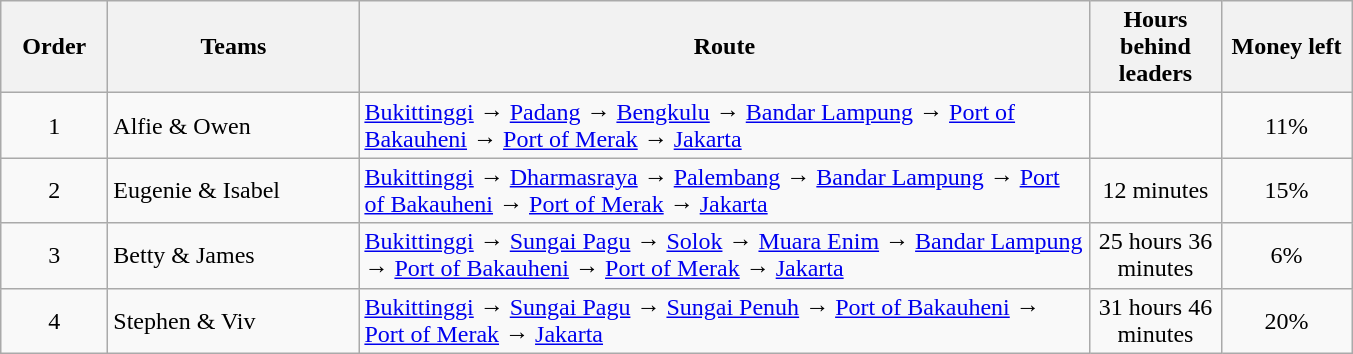<table class="wikitable sortable" style="text-align:center">
<tr>
<th style="width:4em">Order</th>
<th style="width:10em">Teams</th>
<th style="width:30em">Route</th>
<th style="width:5em">Hours behind leaders</th>
<th style="width:5em">Money left</th>
</tr>
<tr>
<td>1</td>
<td style="text-align:left">Alfie & Owen</td>
<td style="text-align:left"><a href='#'>Bukittinggi</a>  → <a href='#'>Padang</a>   → <a href='#'>Bengkulu</a>    → <a href='#'>Bandar Lampung</a>  → <a href='#'>Port of Bakauheni</a>  → <a href='#'>Port of Merak</a>  → <a href='#'>Jakarta</a></td>
<td></td>
<td>11%</td>
</tr>
<tr>
<td>2</td>
<td style="text-align:left">Eugenie & Isabel</td>
<td style="text-align:left"><a href='#'>Bukittinggi</a>   → <a href='#'>Dharmasraya</a>  → <a href='#'>Palembang</a>   → <a href='#'>Bandar Lampung</a> → <a href='#'>Port of Bakauheni</a>  → <a href='#'>Port of Merak</a>  → <a href='#'>Jakarta</a></td>
<td>12 minutes</td>
<td>15%</td>
</tr>
<tr>
<td>3</td>
<td style="text-align:left">Betty & James</td>
<td style="text-align:left"><a href='#'>Bukittinggi</a>  → <a href='#'>Sungai Pagu</a>   → <a href='#'>Solok</a>  → <a href='#'>Muara Enim</a>   → <a href='#'>Bandar Lampung</a> → <a href='#'>Port of Bakauheni</a>  → <a href='#'>Port of Merak</a> → <a href='#'>Jakarta</a></td>
<td>25 hours 36 minutes</td>
<td>6%</td>
</tr>
<tr>
<td>4</td>
<td style="text-align:left">Stephen & Viv</td>
<td style="text-align:left"><a href='#'>Bukittinggi</a>  → <a href='#'>Sungai Pagu</a> → <a href='#'>Sungai Penuh</a>   → <a href='#'>Port of Bakauheni</a>  → <a href='#'>Port of Merak</a> →  <a href='#'>Jakarta</a></td>
<td>31 hours 46 minutes</td>
<td>20%</td>
</tr>
</table>
